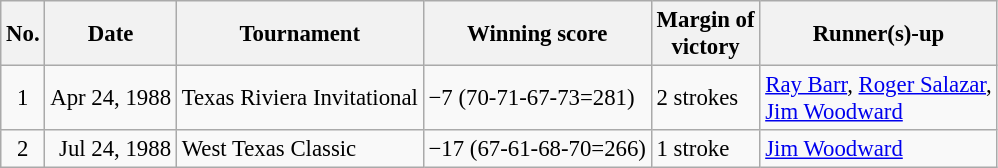<table class="wikitable" style="font-size:95%;">
<tr>
<th>No.</th>
<th>Date</th>
<th>Tournament</th>
<th>Winning score</th>
<th>Margin of<br>victory</th>
<th>Runner(s)-up</th>
</tr>
<tr>
<td align=center>1</td>
<td align=right>Apr 24, 1988</td>
<td>Texas Riviera Invitational</td>
<td>−7 (70-71-67-73=281)</td>
<td>2 strokes</td>
<td> <a href='#'>Ray Barr</a>,  <a href='#'>Roger Salazar</a>,<br> <a href='#'>Jim Woodward</a></td>
</tr>
<tr>
<td align=center>2</td>
<td align=right>Jul 24, 1988</td>
<td>West Texas Classic</td>
<td>−17 (67-61-68-70=266)</td>
<td>1 stroke</td>
<td> <a href='#'>Jim Woodward</a></td>
</tr>
</table>
